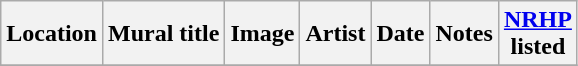<table class="wikitable sortable">
<tr>
<th>Location</th>
<th>Mural title</th>
<th>Image</th>
<th>Artist</th>
<th>Date</th>
<th>Notes</th>
<th><a href='#'>NRHP</a><br>listed</th>
</tr>
<tr>
</tr>
</table>
